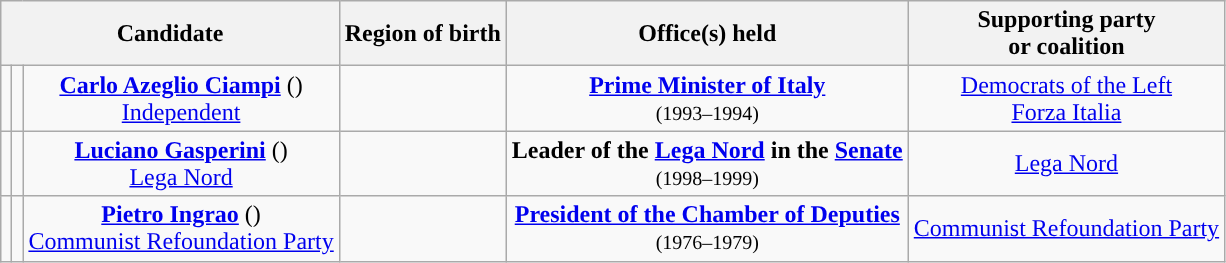<table class="wikitable" style="text-align:center;">
<tr>
<th colspan="3" style="width:;">Candidate</th>
<th>Region of birth</th>
<th>Office(s) held</th>
<th>Supporting party <br> or coalition</th>
</tr>
<tr>
<td style="background-color:"></td>
<td></td>
<td><strong><a href='#'>Carlo Azeglio Ciampi</a></strong> ()<br><a href='#'>Independent</a></td>
<td></td>
<td><strong><a href='#'>Prime Minister of Italy</a></strong> <br><small>(1993–1994)</small><br></td>
<td><a href='#'>Democrats of the Left</a><br><a href='#'>Forza Italia</a></td>
</tr>
<tr>
<td style="background-color:"></td>
<td></td>
<td><strong><a href='#'>Luciano Gasperini</a></strong> ()<br><a href='#'>Lega Nord</a></td>
<td></td>
<td><strong>Leader of the <a href='#'>Lega Nord</a> in the <a href='#'>Senate</a></strong> <br><small>(1998–1999)</small><br></td>
<td><a href='#'>Lega Nord</a></td>
</tr>
<tr>
<td style="background-color:"></td>
<td></td>
<td><strong><a href='#'>Pietro Ingrao</a></strong> ()<br><a href='#'>Communist Refoundation Party</a></td>
<td></td>
<td><strong> <a href='#'>President of the Chamber of Deputies</a></strong> <br><small>(1976–1979)</small><br></td>
<td><a href='#'>Communist Refoundation Party</a></td>
</tr>
</table>
